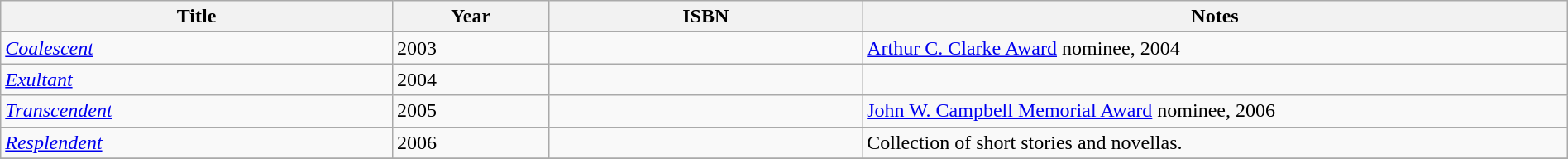<table class='wikitable' width='100%'>
<tr>
<th width='25%'>Title</th>
<th width='10%'>Year</th>
<th width='20%'>ISBN</th>
<th width='45%'>Notes</th>
</tr>
<tr>
<td><em><a href='#'>Coalescent</a></em></td>
<td>2003</td>
<td></td>
<td><a href='#'>Arthur C. Clarke Award</a> nominee, 2004</td>
</tr>
<tr>
<td><em><a href='#'>Exultant</a></em></td>
<td>2004</td>
<td></td>
<td> </td>
</tr>
<tr>
<td><em><a href='#'>Transcendent</a></em></td>
<td>2005</td>
<td></td>
<td><a href='#'>John W. Campbell Memorial Award</a> nominee, 2006</td>
</tr>
<tr>
<td><em><a href='#'>Resplendent</a></em></td>
<td>2006</td>
<td></td>
<td>Collection of short stories and novellas.</td>
</tr>
<tr>
</tr>
</table>
